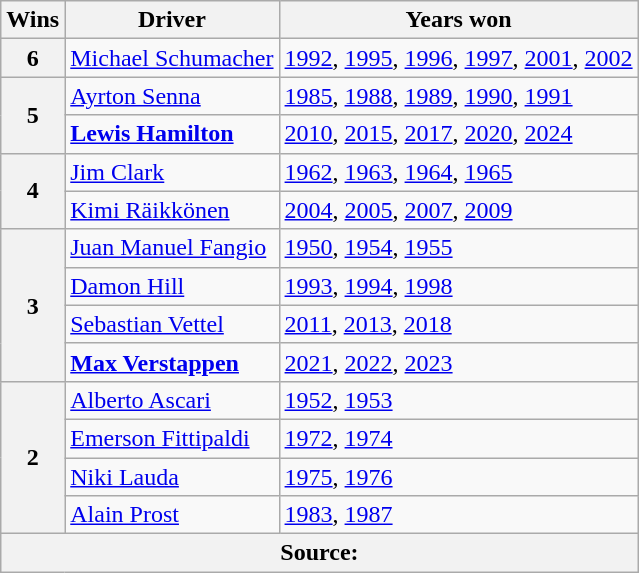<table class="wikitable">
<tr>
<th>Wins</th>
<th>Driver</th>
<th>Years won</th>
</tr>
<tr>
<th>6</th>
<td> <a href='#'>Michael Schumacher</a></td>
<td><a href='#'>1992</a>, <a href='#'>1995</a>, <a href='#'>1996</a>, <a href='#'>1997</a>, <a href='#'>2001</a>, <a href='#'>2002</a></td>
</tr>
<tr>
<th rowspan="2">5</th>
<td> <a href='#'>Ayrton Senna</a></td>
<td><a href='#'>1985</a>, <a href='#'>1988</a>, <a href='#'>1989</a>, <a href='#'>1990</a>, <a href='#'>1991</a></td>
</tr>
<tr>
<td> <strong><a href='#'>Lewis Hamilton</a></strong></td>
<td><a href='#'>2010</a>, <a href='#'>2015</a>, <a href='#'>2017</a>, <a href='#'>2020</a>, <a href='#'>2024</a></td>
</tr>
<tr>
<th rowspan="2">4</th>
<td> <a href='#'>Jim Clark</a></td>
<td><a href='#'>1962</a>, <a href='#'>1963</a>, <a href='#'>1964</a>, <a href='#'>1965</a></td>
</tr>
<tr>
<td> <a href='#'>Kimi Räikkönen</a></td>
<td><a href='#'>2004</a>, <a href='#'>2005</a>, <a href='#'>2007</a>, <a href='#'>2009</a></td>
</tr>
<tr>
<th rowspan="4">3</th>
<td> <a href='#'>Juan Manuel Fangio</a></td>
<td><a href='#'>1950</a>, <a href='#'>1954</a>, <a href='#'>1955</a></td>
</tr>
<tr>
<td> <a href='#'>Damon Hill</a></td>
<td><a href='#'>1993</a>, <a href='#'>1994</a>, <a href='#'>1998</a></td>
</tr>
<tr>
<td> <a href='#'>Sebastian Vettel</a></td>
<td><a href='#'>2011</a>, <a href='#'>2013</a>, <a href='#'>2018</a></td>
</tr>
<tr>
<td> <strong><a href='#'>Max Verstappen</a></strong></td>
<td><a href='#'>2021</a>, <a href='#'>2022</a>, <a href='#'>2023</a></td>
</tr>
<tr>
<th rowspan="4">2</th>
<td> <a href='#'>Alberto Ascari</a></td>
<td><a href='#'>1952</a>, <a href='#'>1953</a></td>
</tr>
<tr>
<td> <a href='#'>Emerson Fittipaldi</a></td>
<td><a href='#'>1972</a>, <a href='#'>1974</a></td>
</tr>
<tr>
<td> <a href='#'>Niki Lauda</a></td>
<td><a href='#'>1975</a>, <a href='#'>1976</a></td>
</tr>
<tr>
<td> <a href='#'>Alain Prost</a></td>
<td><a href='#'>1983</a>, <a href='#'>1987</a></td>
</tr>
<tr>
<th colspan=3>Source:</th>
</tr>
</table>
